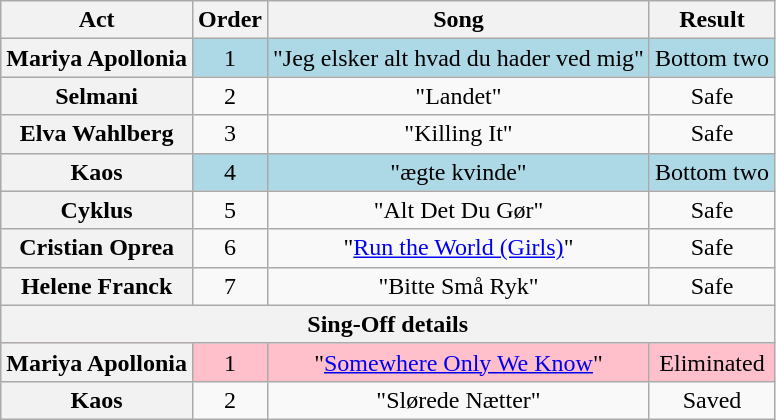<table class="wikitable plainrowheaders" style="text-align:center;">
<tr>
<th scope="col">Act</th>
<th scope="col">Order</th>
<th scope="col">Song</th>
<th scope="col">Result</th>
</tr>
<tr style="background:lightblue">
<th scope=row>Mariya Apollonia</th>
<td>1</td>
<td>"Jeg elsker alt hvad du hader ved mig"</td>
<td>Bottom two</td>
</tr>
<tr>
<th scope=row>Selmani</th>
<td>2</td>
<td>"Landet"</td>
<td>Safe</td>
</tr>
<tr>
<th scope=row>Elva Wahlberg</th>
<td>3</td>
<td>"Killing It"</td>
<td>Safe</td>
</tr>
<tr style="background:lightblue">
<th scope=row>Kaos</th>
<td>4</td>
<td>"ægte kvinde"</td>
<td>Bottom two</td>
</tr>
<tr>
<th scope=row>Cyklus</th>
<td>5</td>
<td>"Alt Det Du Gør"</td>
<td>Safe</td>
</tr>
<tr>
<th scope=row>Cristian Oprea</th>
<td>6</td>
<td>"<a href='#'>Run the World (Girls)</a>"</td>
<td>Safe</td>
</tr>
<tr>
<th scope=row>Helene Franck</th>
<td>7</td>
<td>"Bitte Små Ryk"</td>
<td>Safe</td>
</tr>
<tr>
<th colspan="4">Sing-Off details</th>
</tr>
<tr style="background:pink">
<th scope="row">Mariya Apollonia</th>
<td>1</td>
<td>"<a href='#'>Somewhere Only We Know</a>"</td>
<td>Eliminated</td>
</tr>
<tr>
<th scope="row">Kaos</th>
<td>2</td>
<td>"Slørede Nætter"</td>
<td>Saved</td>
</tr>
</table>
